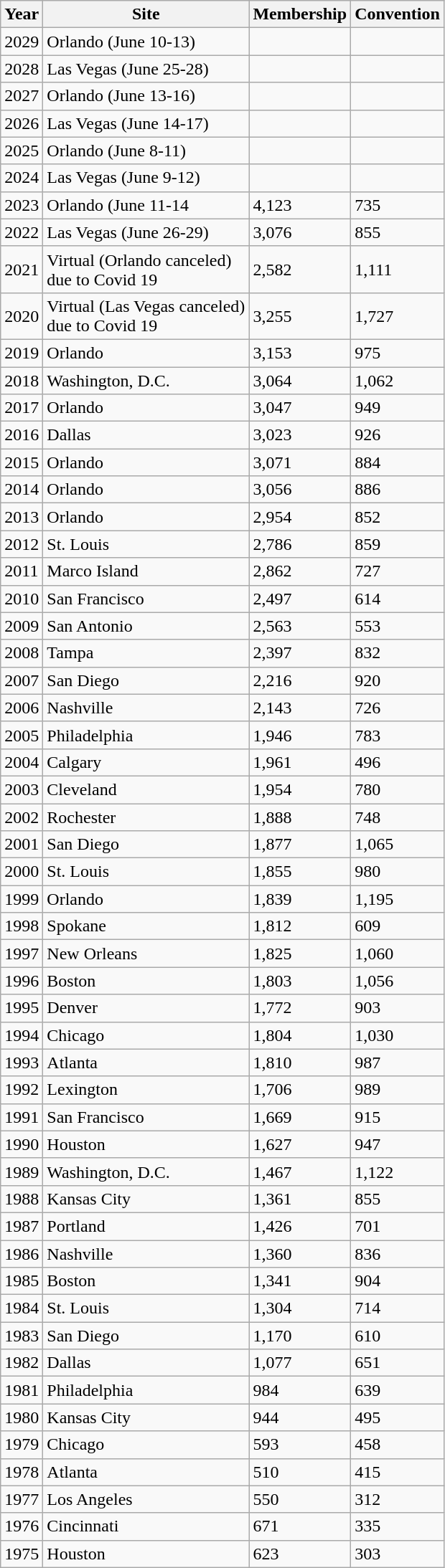<table class="wikitable">
<tr>
<th>Year</th>
<th>Site</th>
<th>Membership</th>
<th>Convention</th>
</tr>
<tr>
<td>2029</td>
<td>Orlando (June 10-13)</td>
<td></td>
<td></td>
</tr>
<tr>
<td>2028</td>
<td>Las Vegas (June 25-28)</td>
<td></td>
<td></td>
</tr>
<tr>
<td>2027</td>
<td>Orlando (June 13-16)</td>
<td></td>
<td></td>
</tr>
<tr>
<td>2026</td>
<td>Las Vegas (June 14-17)</td>
<td></td>
<td></td>
</tr>
<tr>
<td>2025</td>
<td>Orlando (June 8-11)</td>
<td></td>
<td></td>
</tr>
<tr>
<td>2024</td>
<td>Las Vegas (June 9-12)</td>
<td></td>
<td></td>
</tr>
<tr>
<td>2023</td>
<td>Orlando (June 11-14</td>
<td>4,123</td>
<td>735</td>
</tr>
<tr>
<td>2022</td>
<td>Las Vegas (June 26-29)</td>
<td>3,076</td>
<td>855</td>
</tr>
<tr>
<td>2021</td>
<td>Virtual (Orlando canceled)<br>due to Covid 19</td>
<td>2,582</td>
<td>1,111</td>
</tr>
<tr>
<td>2020</td>
<td>Virtual (Las Vegas canceled)<br>due to Covid 19</td>
<td>3,255</td>
<td>1,727</td>
</tr>
<tr>
<td>2019</td>
<td>Orlando</td>
<td>3,153</td>
<td>975</td>
</tr>
<tr>
<td>2018</td>
<td>Washington, D.C.</td>
<td>3,064</td>
<td>1,062</td>
</tr>
<tr>
<td>2017</td>
<td>Orlando</td>
<td>3,047</td>
<td>949</td>
</tr>
<tr>
<td>2016</td>
<td>Dallas</td>
<td>3,023</td>
<td>926</td>
</tr>
<tr>
<td>2015</td>
<td>Orlando</td>
<td>3,071</td>
<td>884</td>
</tr>
<tr>
<td>2014</td>
<td>Orlando</td>
<td>3,056</td>
<td>886</td>
</tr>
<tr>
<td>2013</td>
<td>Orlando</td>
<td>2,954</td>
<td>852</td>
</tr>
<tr>
<td>2012</td>
<td>St. Louis</td>
<td>2,786</td>
<td>859</td>
</tr>
<tr>
<td>2011</td>
<td>Marco Island</td>
<td>2,862</td>
<td>727</td>
</tr>
<tr>
<td>2010</td>
<td>San Francisco</td>
<td>2,497</td>
<td>614</td>
</tr>
<tr>
<td>2009</td>
<td>San Antonio</td>
<td>2,563</td>
<td>553</td>
</tr>
<tr>
<td>2008</td>
<td>Tampa</td>
<td>2,397</td>
<td>832</td>
</tr>
<tr>
<td>2007</td>
<td>San Diego</td>
<td>2,216</td>
<td>920</td>
</tr>
<tr>
<td>2006</td>
<td>Nashville</td>
<td>2,143</td>
<td>726</td>
</tr>
<tr>
<td>2005</td>
<td>Philadelphia</td>
<td>1,946</td>
<td>783</td>
</tr>
<tr>
<td>2004</td>
<td>Calgary</td>
<td>1,961</td>
<td>496</td>
</tr>
<tr>
<td>2003</td>
<td>Cleveland</td>
<td>1,954</td>
<td>780</td>
</tr>
<tr>
<td>2002</td>
<td>Rochester</td>
<td>1,888</td>
<td>748</td>
</tr>
<tr>
<td>2001</td>
<td>San Diego</td>
<td>1,877</td>
<td>1,065</td>
</tr>
<tr>
<td>2000</td>
<td>St. Louis</td>
<td>1,855</td>
<td>980</td>
</tr>
<tr>
<td>1999</td>
<td>Orlando</td>
<td>1,839</td>
<td>1,195</td>
</tr>
<tr>
<td>1998</td>
<td>Spokane</td>
<td>1,812</td>
<td>609</td>
</tr>
<tr>
<td>1997</td>
<td>New Orleans</td>
<td>1,825</td>
<td>1,060</td>
</tr>
<tr>
<td>1996</td>
<td>Boston</td>
<td>1,803</td>
<td>1,056</td>
</tr>
<tr>
<td>1995</td>
<td>Denver</td>
<td>1,772</td>
<td>903</td>
</tr>
<tr>
<td>1994</td>
<td>Chicago</td>
<td>1,804</td>
<td>1,030</td>
</tr>
<tr>
<td>1993</td>
<td>Atlanta</td>
<td>1,810</td>
<td>987</td>
</tr>
<tr>
<td>1992</td>
<td>Lexington</td>
<td>1,706</td>
<td>989</td>
</tr>
<tr>
<td>1991</td>
<td>San Francisco</td>
<td>1,669</td>
<td>915</td>
</tr>
<tr>
<td>1990</td>
<td>Houston</td>
<td>1,627</td>
<td>947</td>
</tr>
<tr>
<td>1989</td>
<td>Washington, D.C.</td>
<td>1,467</td>
<td>1,122</td>
</tr>
<tr>
<td>1988</td>
<td>Kansas City</td>
<td>1,361</td>
<td>855</td>
</tr>
<tr>
<td>1987</td>
<td>Portland</td>
<td>1,426</td>
<td>701</td>
</tr>
<tr>
<td>1986</td>
<td>Nashville</td>
<td>1,360</td>
<td>836</td>
</tr>
<tr>
<td>1985</td>
<td>Boston</td>
<td>1,341</td>
<td>904</td>
</tr>
<tr>
<td>1984</td>
<td>St. Louis</td>
<td>1,304</td>
<td>714</td>
</tr>
<tr>
<td>1983</td>
<td>San Diego</td>
<td>1,170</td>
<td>610</td>
</tr>
<tr>
<td>1982</td>
<td>Dallas</td>
<td>1,077</td>
<td>651</td>
</tr>
<tr>
<td>1981</td>
<td>Philadelphia</td>
<td>984</td>
<td>639</td>
</tr>
<tr>
<td>1980</td>
<td>Kansas City</td>
<td>944</td>
<td>495</td>
</tr>
<tr>
<td>1979</td>
<td>Chicago</td>
<td>593</td>
<td>458</td>
</tr>
<tr>
<td>1978</td>
<td>Atlanta</td>
<td>510</td>
<td>415</td>
</tr>
<tr>
<td>1977</td>
<td>Los Angeles</td>
<td>550</td>
<td>312</td>
</tr>
<tr>
<td>1976</td>
<td>Cincinnati</td>
<td>671</td>
<td>335</td>
</tr>
<tr>
<td>1975</td>
<td>Houston</td>
<td>623</td>
<td>303</td>
</tr>
</table>
